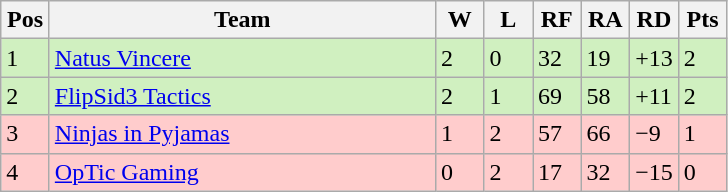<table class="wikitable">
<tr>
<th width="25px">Pos</th>
<th width="250px">Team</th>
<th width="25px">W</th>
<th width="25px">L</th>
<th width="25px">RF</th>
<th width="25px">RA</th>
<th width="25px">RD</th>
<th width="25px">Pts</th>
</tr>
<tr style="background: #D0F0C0;">
<td>1</td>
<td><a href='#'>Natus Vincere</a></td>
<td>2</td>
<td>0</td>
<td>32</td>
<td>19</td>
<td>+13</td>
<td>2</td>
</tr>
<tr style="background: #D0F0C0;">
<td>2</td>
<td><a href='#'>FlipSid3 Tactics</a></td>
<td>2</td>
<td>1</td>
<td>69</td>
<td>58</td>
<td>+11</td>
<td>2</td>
</tr>
<tr style="background: #FFCCCC;">
<td>3</td>
<td><a href='#'>Ninjas in Pyjamas</a></td>
<td>1</td>
<td>2</td>
<td>57</td>
<td>66</td>
<td>−9</td>
<td>1</td>
</tr>
<tr style="background: #FFCCCC;">
<td>4</td>
<td><a href='#'>OpTic Gaming</a></td>
<td>0</td>
<td>2</td>
<td>17</td>
<td>32</td>
<td>−15</td>
<td>0</td>
</tr>
</table>
